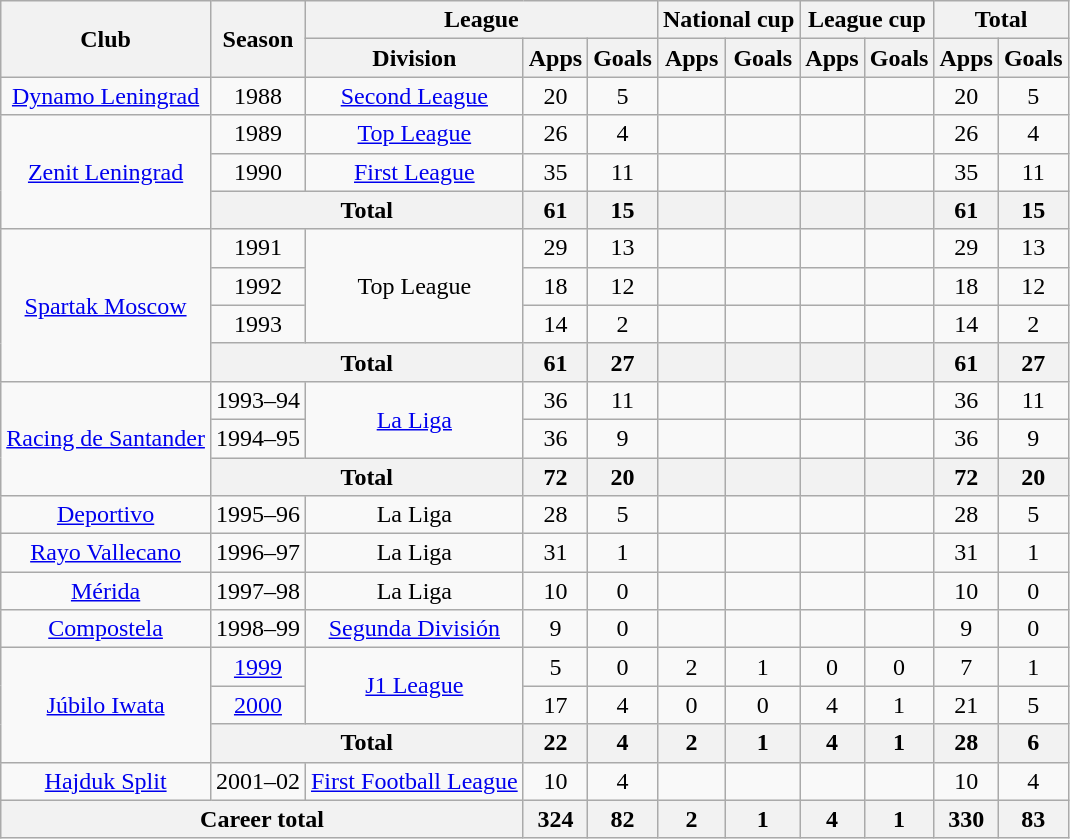<table class="wikitable" style="text-align:center">
<tr>
<th rowspan="2">Club</th>
<th rowspan="2">Season</th>
<th colspan="3">League</th>
<th colspan="2">National cup</th>
<th colspan="2">League cup</th>
<th colspan="2">Total</th>
</tr>
<tr>
<th>Division</th>
<th>Apps</th>
<th>Goals</th>
<th>Apps</th>
<th>Goals</th>
<th>Apps</th>
<th>Goals</th>
<th>Apps</th>
<th>Goals</th>
</tr>
<tr>
<td><a href='#'>Dynamo Leningrad</a></td>
<td>1988</td>
<td><a href='#'>Second League</a></td>
<td>20</td>
<td>5</td>
<td></td>
<td></td>
<td></td>
<td></td>
<td>20</td>
<td>5</td>
</tr>
<tr>
<td rowspan="3"><a href='#'>Zenit Leningrad</a></td>
<td>1989</td>
<td><a href='#'>Top League</a></td>
<td>26</td>
<td>4</td>
<td></td>
<td></td>
<td></td>
<td></td>
<td>26</td>
<td>4</td>
</tr>
<tr>
<td>1990</td>
<td><a href='#'>First League</a></td>
<td>35</td>
<td>11</td>
<td></td>
<td></td>
<td></td>
<td></td>
<td>35</td>
<td>11</td>
</tr>
<tr>
<th colspan="2">Total</th>
<th>61</th>
<th>15</th>
<th></th>
<th></th>
<th></th>
<th></th>
<th>61</th>
<th>15</th>
</tr>
<tr>
<td rowspan="4"><a href='#'>Spartak Moscow</a></td>
<td>1991</td>
<td rowspan="3">Top League</td>
<td>29</td>
<td>13</td>
<td></td>
<td></td>
<td></td>
<td></td>
<td>29</td>
<td>13</td>
</tr>
<tr>
<td>1992</td>
<td>18</td>
<td>12</td>
<td></td>
<td></td>
<td></td>
<td></td>
<td>18</td>
<td>12</td>
</tr>
<tr>
<td>1993</td>
<td>14</td>
<td>2</td>
<td></td>
<td></td>
<td></td>
<td></td>
<td>14</td>
<td>2</td>
</tr>
<tr>
<th colspan="2">Total</th>
<th>61</th>
<th>27</th>
<th></th>
<th></th>
<th></th>
<th></th>
<th>61</th>
<th>27</th>
</tr>
<tr>
<td rowspan="3"><a href='#'>Racing de Santander</a></td>
<td>1993–94</td>
<td rowspan="2"><a href='#'>La Liga</a></td>
<td>36</td>
<td>11</td>
<td></td>
<td></td>
<td></td>
<td></td>
<td>36</td>
<td>11</td>
</tr>
<tr>
<td>1994–95</td>
<td>36</td>
<td>9</td>
<td></td>
<td></td>
<td></td>
<td></td>
<td>36</td>
<td>9</td>
</tr>
<tr>
<th colspan="2">Total</th>
<th>72</th>
<th>20</th>
<th></th>
<th></th>
<th></th>
<th></th>
<th>72</th>
<th>20</th>
</tr>
<tr>
<td><a href='#'>Deportivo</a></td>
<td>1995–96</td>
<td>La Liga</td>
<td>28</td>
<td>5</td>
<td></td>
<td></td>
<td></td>
<td></td>
<td>28</td>
<td>5</td>
</tr>
<tr>
<td><a href='#'>Rayo Vallecano</a></td>
<td>1996–97</td>
<td>La Liga</td>
<td>31</td>
<td>1</td>
<td></td>
<td></td>
<td></td>
<td></td>
<td>31</td>
<td>1</td>
</tr>
<tr>
<td><a href='#'>Mérida</a></td>
<td>1997–98</td>
<td>La Liga</td>
<td>10</td>
<td>0</td>
<td></td>
<td></td>
<td></td>
<td></td>
<td>10</td>
<td>0</td>
</tr>
<tr>
<td><a href='#'>Compostela</a></td>
<td>1998–99</td>
<td><a href='#'>Segunda División</a></td>
<td>9</td>
<td>0</td>
<td></td>
<td></td>
<td></td>
<td></td>
<td>9</td>
<td>0</td>
</tr>
<tr>
<td rowspan="3"><a href='#'>Júbilo Iwata</a></td>
<td><a href='#'>1999</a></td>
<td rowspan="2"><a href='#'>J1 League</a></td>
<td>5</td>
<td>0</td>
<td>2</td>
<td>1</td>
<td>0</td>
<td>0</td>
<td>7</td>
<td>1</td>
</tr>
<tr>
<td><a href='#'>2000</a></td>
<td>17</td>
<td>4</td>
<td>0</td>
<td>0</td>
<td>4</td>
<td>1</td>
<td>21</td>
<td>5</td>
</tr>
<tr>
<th colspan="2">Total</th>
<th>22</th>
<th>4</th>
<th>2</th>
<th>1</th>
<th>4</th>
<th>1</th>
<th>28</th>
<th>6</th>
</tr>
<tr>
<td><a href='#'>Hajduk Split</a></td>
<td>2001–02</td>
<td><a href='#'>First Football League</a></td>
<td>10</td>
<td>4</td>
<td></td>
<td></td>
<td></td>
<td></td>
<td>10</td>
<td>4</td>
</tr>
<tr>
<th colspan="3">Career total</th>
<th>324</th>
<th>82</th>
<th>2</th>
<th>1</th>
<th>4</th>
<th>1</th>
<th>330</th>
<th>83</th>
</tr>
</table>
